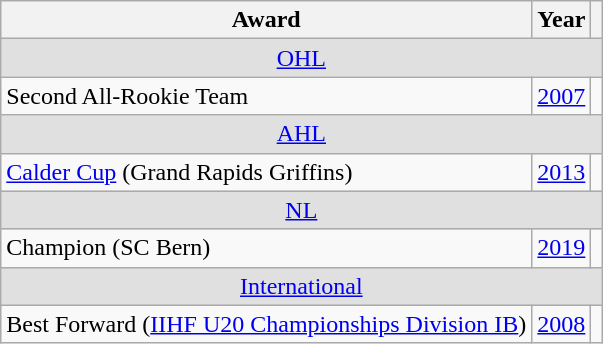<table class="wikitable">
<tr>
<th>Award</th>
<th>Year</th>
<th></th>
</tr>
<tr ALIGN="center" bgcolor="#e0e0e0">
<td colspan="3"><a href='#'>OHL</a></td>
</tr>
<tr>
<td>Second All-Rookie Team</td>
<td><a href='#'>2007</a></td>
<td></td>
</tr>
<tr ALIGN="center" bgcolor="#e0e0e0">
<td colspan="3"><a href='#'>AHL</a></td>
</tr>
<tr>
<td><a href='#'>Calder Cup</a> (Grand Rapids Griffins)</td>
<td><a href='#'>2013</a></td>
<td></td>
</tr>
<tr ALIGN="center" bgcolor="#e0e0e0">
<td colspan="3"><a href='#'>NL</a></td>
</tr>
<tr>
<td>Champion (SC Bern)</td>
<td><a href='#'>2019</a></td>
<td></td>
</tr>
<tr ALIGN="center" bgcolor="#e0e0e0">
<td colspan="3"><a href='#'>International</a></td>
</tr>
<tr>
<td>Best Forward (<a href='#'>IIHF U20 Championships Division IB</a>)</td>
<td><a href='#'>2008</a></td>
<td></td>
</tr>
</table>
